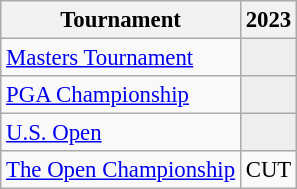<table class="wikitable" style="font-size:95%;text-align:center;">
<tr>
<th>Tournament</th>
<th>2023</th>
</tr>
<tr>
<td align=left><a href='#'>Masters Tournament</a></td>
<td style="background:#eeeeee;"></td>
</tr>
<tr>
<td align=left><a href='#'>PGA Championship</a></td>
<td style="background:#eeeeee;"></td>
</tr>
<tr>
<td align=left><a href='#'>U.S. Open</a></td>
<td style="background:#eeeeee;"></td>
</tr>
<tr>
<td align=left><a href='#'>The Open Championship</a></td>
<td>CUT</td>
</tr>
</table>
